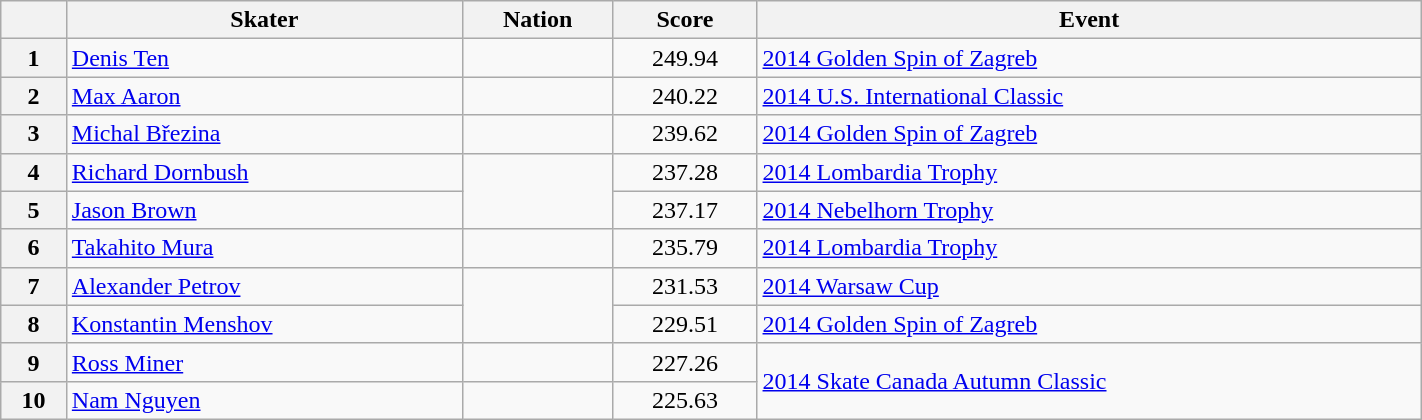<table class="wikitable sortable" style="text-align:left; width:75%">
<tr>
<th scope="col"></th>
<th scope="col">Skater</th>
<th scope="col">Nation</th>
<th scope="col">Score</th>
<th scope="col">Event</th>
</tr>
<tr>
<th scope="row">1</th>
<td><a href='#'>Denis Ten</a></td>
<td></td>
<td style="text-align:center;">249.94</td>
<td><a href='#'>2014 Golden Spin of Zagreb</a></td>
</tr>
<tr>
<th scope="row">2</th>
<td><a href='#'>Max Aaron</a></td>
<td></td>
<td style="text-align:center;">240.22</td>
<td><a href='#'>2014 U.S. International Classic</a></td>
</tr>
<tr>
<th scope="row">3</th>
<td><a href='#'>Michal Březina</a></td>
<td></td>
<td style="text-align:center;">239.62</td>
<td><a href='#'>2014 Golden Spin of Zagreb</a></td>
</tr>
<tr>
<th scope="row">4</th>
<td><a href='#'>Richard Dornbush</a></td>
<td rowspan="2"></td>
<td style="text-align:center;">237.28</td>
<td><a href='#'>2014 Lombardia Trophy</a></td>
</tr>
<tr>
<th scope="row">5</th>
<td><a href='#'>Jason Brown</a></td>
<td style="text-align:center;">237.17</td>
<td><a href='#'>2014 Nebelhorn Trophy</a></td>
</tr>
<tr>
<th scope="row">6</th>
<td><a href='#'>Takahito Mura</a></td>
<td></td>
<td style="text-align:center;">235.79</td>
<td><a href='#'>2014 Lombardia Trophy</a></td>
</tr>
<tr>
<th scope="row">7</th>
<td><a href='#'>Alexander Petrov</a></td>
<td rowspan="2"></td>
<td style="text-align:center;">231.53</td>
<td><a href='#'>2014 Warsaw Cup</a></td>
</tr>
<tr>
<th scope="row">8</th>
<td><a href='#'>Konstantin Menshov</a></td>
<td style="text-align:center;">229.51</td>
<td><a href='#'>2014 Golden Spin of Zagreb</a></td>
</tr>
<tr>
<th scope="row">9</th>
<td><a href='#'>Ross Miner</a></td>
<td></td>
<td style="text-align:center;">227.26</td>
<td rowspan="2"><a href='#'>2014 Skate Canada Autumn Classic</a></td>
</tr>
<tr>
<th scope="row">10</th>
<td><a href='#'>Nam Nguyen</a></td>
<td></td>
<td style="text-align:center;">225.63</td>
</tr>
</table>
